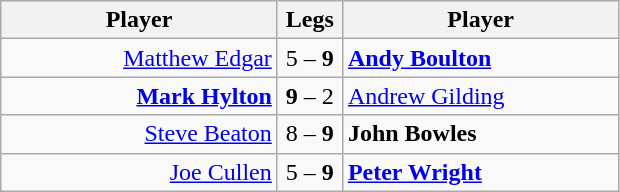<table class=wikitable style="text-align:center">
<tr>
<th width=177>Player</th>
<th width=36>Legs</th>
<th width=177>Player</th>
</tr>
<tr align=left>
<td align=right><a href='#'>Matthew Edgar</a> </td>
<td align=center>5 – <strong>9</strong></td>
<td> <strong><a href='#'>Andy Boulton</a></strong></td>
</tr>
<tr align=left>
<td align=right><strong><a href='#'>Mark Hylton</a></strong> </td>
<td align=center><strong>9</strong> – 2</td>
<td> <a href='#'>Andrew Gilding</a></td>
</tr>
<tr align=left>
<td align=right><a href='#'>Steve Beaton</a> </td>
<td align=center>8 – <strong>9</strong></td>
<td> <strong>John Bowles</strong></td>
</tr>
<tr align=left>
<td align=right><a href='#'>Joe Cullen</a> </td>
<td align=center>5 – <strong>9</strong></td>
<td> <strong><a href='#'>Peter Wright</a></strong></td>
</tr>
</table>
